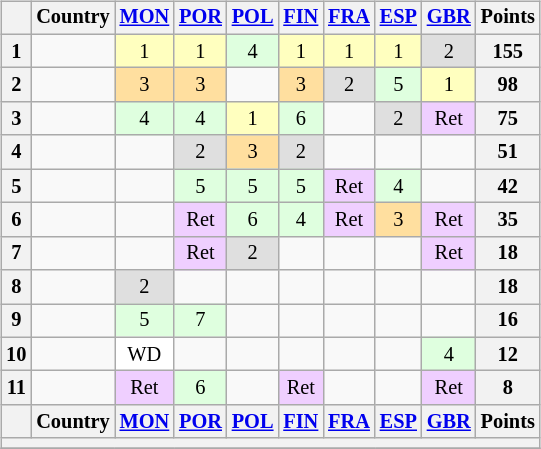<table>
<tr>
<td><br><table class="wikitable" style="font-size: 85%; text-align: center;">
<tr valign="top">
<th valign="middle"></th>
<th valign="middle">Country</th>
<th><a href='#'>MON</a><br></th>
<th><a href='#'>POR</a><br></th>
<th><a href='#'>POL</a><br></th>
<th><a href='#'>FIN</a><br></th>
<th><a href='#'>FRA</a><br></th>
<th><a href='#'>ESP</a><br></th>
<th><a href='#'>GBR</a><br></th>
<th valign="middle">Points</th>
</tr>
<tr>
<th>1</th>
<td align="left"></td>
<td style="background:#ffffbf;">1</td>
<td style="background:#ffffbf;">1</td>
<td style="background:#dfffdf;">4</td>
<td style="background:#ffffbf;">1</td>
<td style="background:#ffffbf;">1</td>
<td style="background:#ffffbf;">1</td>
<td style="background:#dfdfdf;">2</td>
<th>155</th>
</tr>
<tr>
<th>2</th>
<td align="left"></td>
<td style="background:#ffdf9f;">3</td>
<td style="background:#ffdf9f;">3</td>
<td></td>
<td style="background:#ffdf9f;">3</td>
<td style="background:#dfdfdf;">2</td>
<td style="background:#dfffdf;">5</td>
<td style="background:#ffffbf;">1</td>
<th>98</th>
</tr>
<tr>
<th>3</th>
<td align="left"></td>
<td style="background:#dfffdf;">4</td>
<td style="background:#dfffdf;">4</td>
<td style="background:#ffffbf;">1</td>
<td style="background:#dfffdf;">6</td>
<td></td>
<td style="background:#dfdfdf;">2</td>
<td style="background:#efcfff;">Ret</td>
<th>75</th>
</tr>
<tr>
<th>4</th>
<td align="left"></td>
<td></td>
<td style="background:#dfdfdf;">2</td>
<td style="background:#ffdf9f;">3</td>
<td style="background:#dfdfdf;">2</td>
<td></td>
<td></td>
<td></td>
<th>51</th>
</tr>
<tr>
<th>5</th>
<td align="left"></td>
<td></td>
<td style="background:#dfffdf;">5</td>
<td style="background:#dfffdf;">5</td>
<td style="background:#dfffdf;">5</td>
<td style="background:#efcfff;">Ret</td>
<td style="background:#dfffdf;">4</td>
<td></td>
<th>42</th>
</tr>
<tr>
<th>6</th>
<td align="left"></td>
<td></td>
<td style="background:#efcfff;">Ret</td>
<td style="background:#dfffdf;">6</td>
<td style="background:#dfffdf;">4</td>
<td style="background:#efcfff;">Ret</td>
<td style="background:#ffdf9f;">3</td>
<td style="background:#efcfff;">Ret</td>
<th>35</th>
</tr>
<tr>
<th>7</th>
<td align="left"></td>
<td></td>
<td style="background:#efcfff;">Ret</td>
<td style="background:#dfdfdf;">2</td>
<td></td>
<td></td>
<td></td>
<td style="background:#efcfff;">Ret</td>
<th>18</th>
</tr>
<tr>
<th>8</th>
<td align="left"></td>
<td style="background:#dfdfdf;">2</td>
<td></td>
<td></td>
<td></td>
<td></td>
<td></td>
<td></td>
<th>18</th>
</tr>
<tr>
<th>9</th>
<td align="left"></td>
<td style="background:#dfffdf;">5</td>
<td style="background:#dfffdf;">7</td>
<td></td>
<td></td>
<td></td>
<td></td>
<td></td>
<th>16</th>
</tr>
<tr>
<th>10</th>
<td align="left"></td>
<td style="background:#ffffff;">WD</td>
<td></td>
<td></td>
<td></td>
<td></td>
<td></td>
<td style="background:#dfffdf;">4</td>
<th>12</th>
</tr>
<tr>
<th>11</th>
<td align="left"></td>
<td style="background:#efcfff;">Ret</td>
<td style="background:#dfffdf;">6</td>
<td></td>
<td style="background:#efcfff;">Ret</td>
<td></td>
<td></td>
<td style="background:#efcfff;">Ret</td>
<th>8</th>
</tr>
<tr valign="top">
<th valign="middle"></th>
<th valign="middle">Country</th>
<th><a href='#'>MON</a><br></th>
<th><a href='#'>POR</a><br></th>
<th><a href='#'>POL</a><br></th>
<th><a href='#'>FIN</a><br></th>
<th><a href='#'>FRA</a><br></th>
<th><a href='#'>ESP</a><br></th>
<th><a href='#'>GBR</a><br></th>
<th valign="middle">Points</th>
</tr>
<tr>
<th colspan="10"></th>
</tr>
<tr>
</tr>
</table>
</td>
<td valign="top"><br></td>
</tr>
</table>
